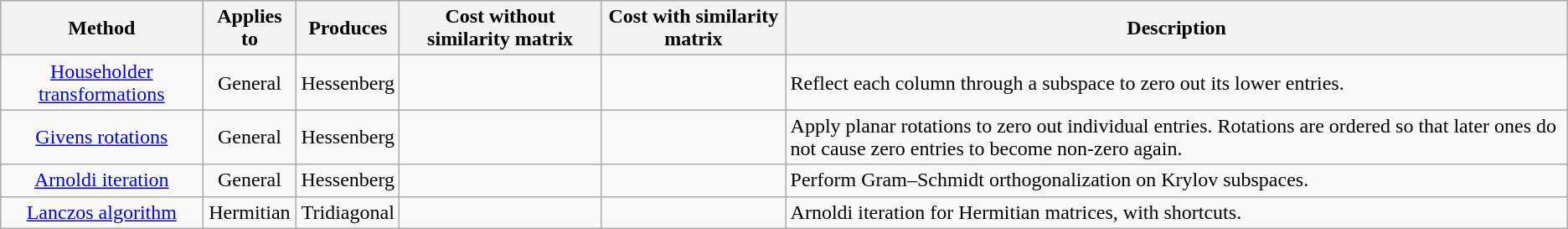<table class="wikitable" style="text-align: center">
<tr>
<th>Method</th>
<th>Applies to</th>
<th>Produces</th>
<th>Cost without similarity matrix</th>
<th>Cost with similarity matrix</th>
<th>Description</th>
</tr>
<tr>
<td><a href='#'>Householder transformations</a></td>
<td>General</td>
<td>Hessenberg</td>
<td></td>
<td></td>
<td align="left">Reflect each column through a subspace to zero out its lower entries.</td>
</tr>
<tr>
<td><a href='#'>Givens rotations</a></td>
<td>General</td>
<td>Hessenberg</td>
<td></td>
<td></td>
<td align="left">Apply planar rotations to zero out individual entries. Rotations are ordered so that later ones do not cause zero entries to become non-zero again.</td>
</tr>
<tr>
<td><a href='#'>Arnoldi iteration</a></td>
<td>General</td>
<td>Hessenberg</td>
<td></td>
<td></td>
<td align="left">Perform Gram–Schmidt orthogonalization on Krylov subspaces.</td>
</tr>
<tr>
<td><a href='#'>Lanczos algorithm</a></td>
<td>Hermitian</td>
<td>Tridiagonal</td>
<td></td>
<td></td>
<td align="left">Arnoldi iteration for Hermitian matrices, with shortcuts.</td>
</tr>
</table>
